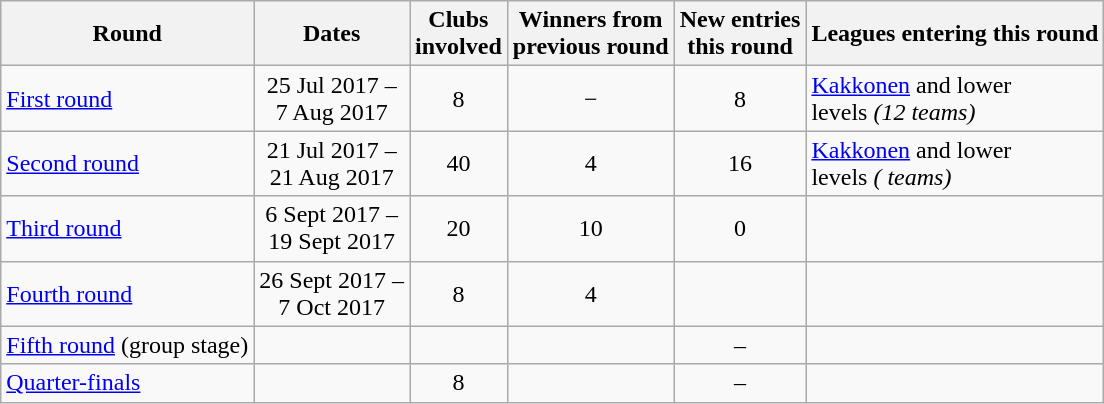<table class="wikitable">
<tr>
<th>Round</th>
<th>Dates</th>
<th>Clubs<br>involved</th>
<th>Winners from<br>previous round</th>
<th>New entries<br>this round</th>
<th>Leagues entering this round</th>
</tr>
<tr>
<td><a href='#'>First round</a></td>
<td style="text-align:center;">25 Jul 2017 – <br>7 Aug 2017</td>
<td style="text-align:center;">8</td>
<td style="text-align:center;">−</td>
<td style="text-align:center;">8</td>
<td><a href='#'>Kakkonen</a> and lower <br>levels <em>(12 teams)</em></td>
</tr>
<tr>
<td><a href='#'>Second round</a></td>
<td style="text-align:center;">21 Jul 2017 – <br>21 Aug 2017</td>
<td style="text-align:center;">40</td>
<td style="text-align:center;">4</td>
<td style="text-align:center;">16</td>
<td><a href='#'>Kakkonen</a> and lower <br>levels <em>( teams)</em></td>
</tr>
<tr>
<td><a href='#'>Third round</a></td>
<td style="text-align:center;">6 Sept 2017 – <br>19 Sept 2017</td>
<td style="text-align:center;">20</td>
<td style="text-align:center;">10</td>
<td style="text-align:center;">0</td>
<td></td>
</tr>
<tr>
<td><a href='#'>Fourth round</a></td>
<td style="text-align:center;">26 Sept 2017 – <br>7 Oct 2017</td>
<td style="text-align:center;">8</td>
<td style="text-align:center;">4</td>
<td style="text-align:center;"></td>
<td></td>
</tr>
<tr>
<td><a href='#'>Fifth round</a> (group stage)</td>
<td style="text-align:center;"></td>
<td style="text-align:center;"></td>
<td style="text-align:center;"></td>
<td style="text-align:center;">–</td>
<td></td>
</tr>
<tr>
<td><a href='#'>Quarter-finals</a></td>
<td style="text-align:center;"></td>
<td style="text-align:center;">8</td>
<td style="text-align:center;"></td>
<td style="text-align:center;">–</td>
<td></td>
</tr>
</table>
